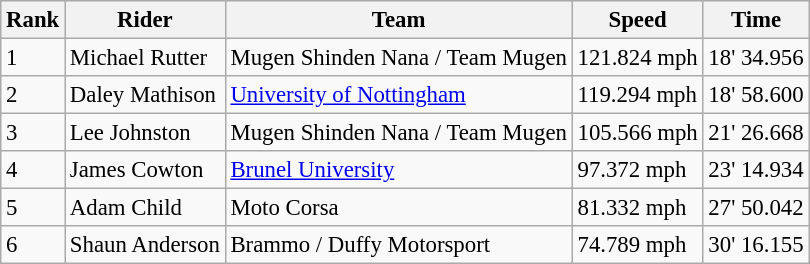<table class="wikitable" style="font-size: 95%;">
<tr style="background:#efefef;">
<th>Rank</th>
<th>Rider</th>
<th>Team</th>
<th>Speed</th>
<th>Time</th>
</tr>
<tr>
<td>1</td>
<td> Michael Rutter</td>
<td>Mugen Shinden Nana / Team Mugen</td>
<td>121.824 mph</td>
<td>18' 34.956</td>
</tr>
<tr>
<td>2</td>
<td> Daley Mathison</td>
<td><a href='#'>University of Nottingham</a></td>
<td>119.294 mph</td>
<td>18' 58.600</td>
</tr>
<tr>
<td>3</td>
<td> Lee Johnston</td>
<td>Mugen Shinden Nana / Team Mugen</td>
<td>105.566 mph</td>
<td>21' 26.668</td>
</tr>
<tr>
<td>4</td>
<td> James Cowton</td>
<td><a href='#'>Brunel University</a></td>
<td>97.372 mph</td>
<td>23' 14.934</td>
</tr>
<tr>
<td>5</td>
<td> Adam Child</td>
<td>Moto Corsa</td>
<td>81.332 mph</td>
<td>27' 50.042</td>
</tr>
<tr>
<td>6</td>
<td> Shaun Anderson</td>
<td>Brammo / Duffy Motorsport</td>
<td>74.789 mph</td>
<td>30' 16.155</td>
</tr>
</table>
